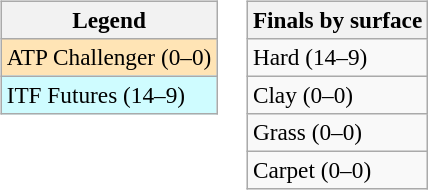<table>
<tr valign=top>
<td><br><table class=wikitable style=font-size:97%>
<tr>
<th>Legend</th>
</tr>
<tr bgcolor=moccasin>
<td>ATP Challenger (0–0)</td>
</tr>
<tr bgcolor=cffcff>
<td>ITF Futures (14–9)</td>
</tr>
</table>
</td>
<td><br><table class=wikitable style=font-size:97%>
<tr>
<th>Finals by surface</th>
</tr>
<tr>
<td>Hard (14–9)</td>
</tr>
<tr>
<td>Clay (0–0)</td>
</tr>
<tr>
<td>Grass (0–0)</td>
</tr>
<tr>
<td>Carpet (0–0)</td>
</tr>
</table>
</td>
</tr>
</table>
